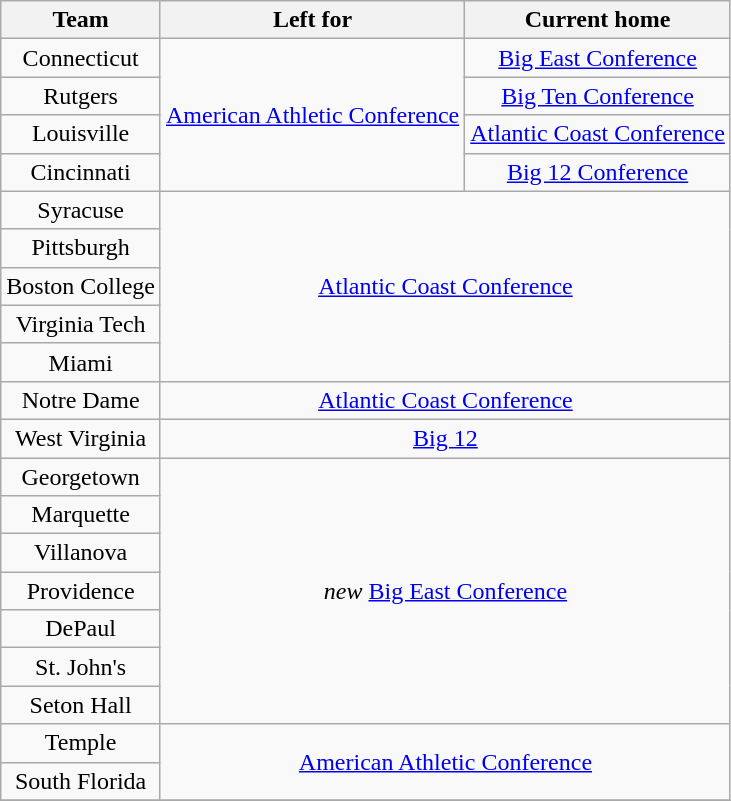<table class="wikitable" style="text-align:center;">
<tr>
<th>Team</th>
<th>Left for</th>
<th>Current home</th>
</tr>
<tr>
<td>Connecticut</td>
<td rowspan="4"><a href='#'>American Athletic Conference</a></td>
<td><a href='#'>Big East Conference</a><br></td>
</tr>
<tr>
<td>Rutgers</td>
<td><a href='#'>Big Ten Conference</a></td>
</tr>
<tr>
<td>Louisville</td>
<td><a href='#'>Atlantic Coast Conference</a></td>
</tr>
<tr>
<td>Cincinnati</td>
<td><a href='#'>Big 12 Conference</a></td>
</tr>
<tr>
<td>Syracuse</td>
<td colspan="2" rowspan="5"><a href='#'>Atlantic Coast Conference</a></td>
</tr>
<tr>
<td>Pittsburgh</td>
</tr>
<tr>
<td>Boston College</td>
</tr>
<tr>
<td>Virginia Tech</td>
</tr>
<tr>
<td>Miami</td>
</tr>
<tr>
<td>Notre Dame</td>
<td colspan="2"><a href='#'>Atlantic Coast Conference</a> <br></td>
</tr>
<tr>
<td>West Virginia</td>
<td colspan=2><a href='#'>Big 12</a></td>
</tr>
<tr>
<td>Georgetown</td>
<td colspan=2, rowspan=7><em>new</em> <a href='#'>Big East Conference</a></td>
</tr>
<tr>
<td>Marquette</td>
</tr>
<tr>
<td>Villanova</td>
</tr>
<tr>
<td>Providence</td>
</tr>
<tr>
<td>DePaul</td>
</tr>
<tr>
<td>St. John's</td>
</tr>
<tr>
<td>Seton Hall</td>
</tr>
<tr>
<td>Temple</td>
<td colspan="2," rowspan="2"><a href='#'>American Athletic Conference</a></td>
</tr>
<tr>
<td>South Florida</td>
</tr>
<tr>
</tr>
</table>
